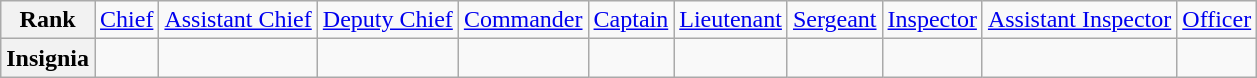<table class="wikitable">
<tr style="text-align:center;">
<th>Rank</th>
<td><a href='#'>Chief</a></td>
<td><a href='#'>Assistant Chief</a></td>
<td><a href='#'>Deputy Chief</a></td>
<td><a href='#'>Commander</a></td>
<td><a href='#'>Captain</a></td>
<td><a href='#'>Lieutenant</a></td>
<td><a href='#'>Sergeant</a></td>
<td><a href='#'>Inspector</a></td>
<td><a href='#'>Assistant Inspector</a></td>
<td><a href='#'>Officer</a></td>
</tr>
<tr style="text-align:center;">
<th>Insignia</th>
<td></td>
<td></td>
<td></td>
<td></td>
<td></td>
<td></td>
<td></td>
<td></td>
<td></td>
<td></td>
</tr>
</table>
